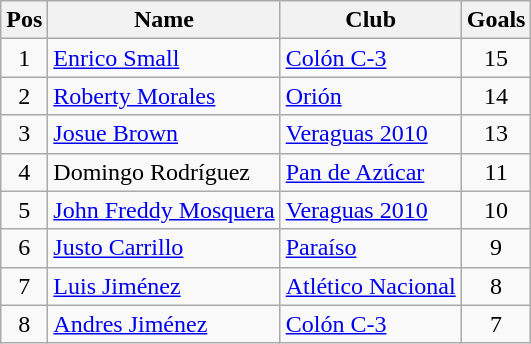<table class="wikitable" border="1">
<tr>
<th width="23">Pos</th>
<th>Name</th>
<th>Club</th>
<th>Goals</th>
</tr>
<tr>
<td align=center>1</td>
<td> <a href='#'>Enrico Small</a></td>
<td><a href='#'>Colón C-3</a></td>
<td align=center>15</td>
</tr>
<tr>
<td align=center>2</td>
<td> <a href='#'>Roberty Morales</a></td>
<td><a href='#'>Orión</a></td>
<td align=center>14</td>
</tr>
<tr>
<td align=center>3</td>
<td> <a href='#'>Josue Brown</a></td>
<td><a href='#'>Veraguas 2010</a></td>
<td align=center>13</td>
</tr>
<tr>
<td align=center>4</td>
<td>Domingo Rodríguez</td>
<td><a href='#'>Pan de Azúcar</a></td>
<td align=center>11</td>
</tr>
<tr>
<td align=center>5</td>
<td> <a href='#'>John Freddy Mosquera</a></td>
<td><a href='#'>Veraguas 2010</a></td>
<td align=center>10</td>
</tr>
<tr>
<td align=center>6</td>
<td><a href='#'>Justo Carrillo</a></td>
<td><a href='#'>Paraíso</a></td>
<td align=center>9</td>
</tr>
<tr>
<td align=center>7</td>
<td> <a href='#'>Luis Jiménez</a></td>
<td><a href='#'>Atlético Nacional</a></td>
<td align=center>8</td>
</tr>
<tr>
<td align=center>8</td>
<td> <a href='#'>Andres Jiménez</a></td>
<td><a href='#'>Colón C-3</a></td>
<td align=center>7</td>
</tr>
</table>
